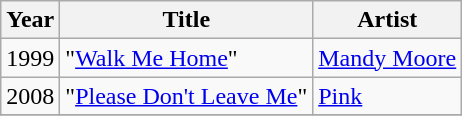<table class="wikitable sortable">
<tr>
<th>Year</th>
<th>Title</th>
<th>Artist</th>
</tr>
<tr>
<td>1999</td>
<td>"<a href='#'>Walk Me Home</a>"</td>
<td><a href='#'>Mandy Moore</a></td>
</tr>
<tr>
<td>2008</td>
<td>"<a href='#'>Please Don't Leave Me</a>"</td>
<td><a href='#'>Pink</a></td>
</tr>
<tr>
</tr>
</table>
